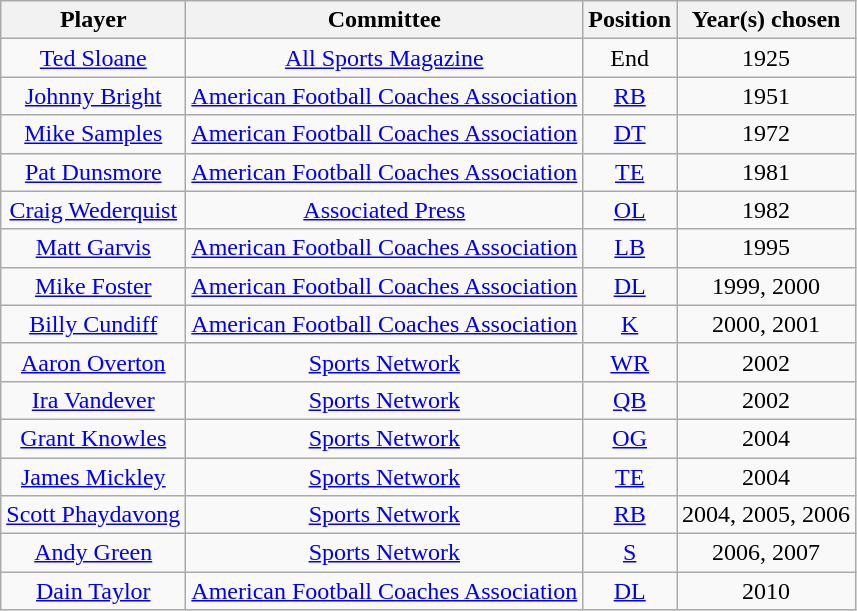<table class="wikitable sortable sortable" style="text-align:center">
<tr>
<th>Player</th>
<th>Committee</th>
<th>Position</th>
<th>Year(s) chosen</th>
</tr>
<tr>
<td><a href='#'>Ted Sloane</a></td>
<td><a href='#'>All Sports Magazine</a></td>
<td>End</td>
<td>1925</td>
</tr>
<tr>
<td><a href='#'>Johnny Bright</a></td>
<td><a href='#'>American Football Coaches Association</a></td>
<td><a href='#'>RB</a></td>
<td>1951</td>
</tr>
<tr>
<td><a href='#'>Mike Samples</a></td>
<td><a href='#'>American Football Coaches Association</a></td>
<td><a href='#'>DT</a></td>
<td>1972</td>
</tr>
<tr>
<td><a href='#'>Pat Dunsmore</a></td>
<td><a href='#'>American Football Coaches Association</a></td>
<td><a href='#'>TE</a></td>
<td>1981</td>
</tr>
<tr>
<td><a href='#'>Craig Wederquist</a></td>
<td><a href='#'>Associated Press</a></td>
<td><a href='#'>OL</a></td>
<td>1982</td>
</tr>
<tr>
<td><a href='#'>Matt Garvis</a></td>
<td><a href='#'>American Football Coaches Association</a></td>
<td><a href='#'>LB</a></td>
<td>1995</td>
</tr>
<tr>
<td><a href='#'>Mike Foster</a></td>
<td><a href='#'>American Football Coaches Association</a></td>
<td><a href='#'>DL</a></td>
<td>1999, 2000</td>
</tr>
<tr>
<td><a href='#'>Billy Cundiff</a></td>
<td><a href='#'>American Football Coaches Association</a></td>
<td><a href='#'>K</a></td>
<td>2000, 2001</td>
</tr>
<tr>
<td><a href='#'>Aaron Overton</a></td>
<td><a href='#'>Sports Network</a></td>
<td><a href='#'>WR</a></td>
<td>2002</td>
</tr>
<tr>
<td><a href='#'>Ira Vandever</a></td>
<td><a href='#'>Sports Network</a></td>
<td><a href='#'>QB</a></td>
<td>2002</td>
</tr>
<tr>
<td><a href='#'>Grant Knowles</a></td>
<td><a href='#'>Sports Network</a></td>
<td><a href='#'>OG</a></td>
<td>2004</td>
</tr>
<tr>
<td><a href='#'>James Mickley</a></td>
<td><a href='#'>Sports Network</a></td>
<td><a href='#'>TE</a></td>
<td>2004</td>
</tr>
<tr>
<td><a href='#'>Scott Phaydavong</a></td>
<td><a href='#'>Sports Network</a></td>
<td><a href='#'>RB</a></td>
<td>2004, 2005, 2006</td>
</tr>
<tr>
<td><a href='#'>Andy Green</a></td>
<td><a href='#'>Sports Network</a></td>
<td><a href='#'>S</a></td>
<td>2006, 2007</td>
</tr>
<tr>
<td><a href='#'>Dain Taylor</a></td>
<td><a href='#'>American Football Coaches Association</a></td>
<td><a href='#'>DL</a></td>
<td>2010</td>
</tr>
</table>
